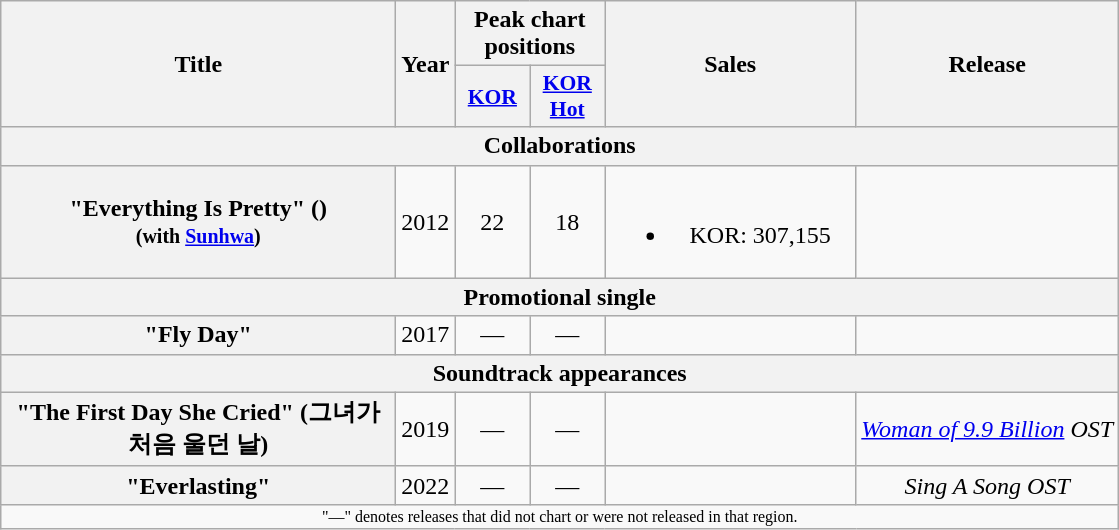<table class="wikitable plainrowheaders" style="text-align:center;" border="1">
<tr>
<th scope="col" rowspan="2" style="width:16em;">Title</th>
<th scope="col" rowspan="2">Year</th>
<th scope="col" colspan="2">Peak chart positions</th>
<th scope="col" rowspan="2" style="width:10em;">Sales</th>
<th scope="col" rowspan="2">Release</th>
</tr>
<tr>
<th scope="col" style="width:3em;font-size:90%;"><a href='#'>KOR</a><br></th>
<th scope="col" style="width:3em;font-size:90%;"><a href='#'>KOR Hot</a><br></th>
</tr>
<tr>
<th colspan="6">Collaborations</th>
</tr>
<tr>
<th scope="row">"Everything Is Pretty" ()<br><small>(with <a href='#'>Sunhwa</a>)</small></th>
<td>2012</td>
<td>22</td>
<td>18</td>
<td><br><ul><li>KOR: 307,155</li></ul></td>
<td></td>
</tr>
<tr>
<th colspan="6">Promotional single</th>
</tr>
<tr>
<th scope="row">"Fly Day"<br></th>
<td>2017</td>
<td>—</td>
<td>—</td>
<td></td>
<td></td>
</tr>
<tr>
<th colspan="6">Soundtrack appearances</th>
</tr>
<tr>
<th scope="row">"The First Day She Cried" (그녀가 처음 울던 날)</th>
<td>2019</td>
<td>—</td>
<td>—</td>
<td></td>
<td><em><a href='#'>Woman of 9.9 Billion</a> OST</em></td>
</tr>
<tr>
<th scope="row">"Everlasting"</th>
<td>2022</td>
<td>—</td>
<td>—</td>
<td></td>
<td><em>Sing A Song OST</em></td>
</tr>
<tr>
<td colspan="6" style="text-align:center; font-size:8pt;">"—" denotes releases that did not chart or were not released in that region.</td>
</tr>
</table>
